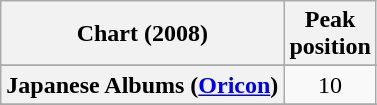<table class="wikitable sortable plainrowheaders" style="text-align:center">
<tr>
<th scope="col">Chart (2008)</th>
<th scope="col">Peak<br>position</th>
</tr>
<tr>
</tr>
<tr>
</tr>
<tr>
</tr>
<tr>
</tr>
<tr>
</tr>
<tr>
</tr>
<tr>
</tr>
<tr>
</tr>
<tr>
</tr>
<tr>
</tr>
<tr>
</tr>
<tr>
</tr>
<tr>
<th scope="row">Japanese Albums (<a href='#'>Oricon</a>)</th>
<td>10</td>
</tr>
<tr>
</tr>
<tr>
</tr>
<tr>
</tr>
<tr>
</tr>
<tr>
</tr>
<tr>
</tr>
<tr>
</tr>
<tr>
</tr>
<tr>
</tr>
<tr>
</tr>
<tr>
</tr>
</table>
